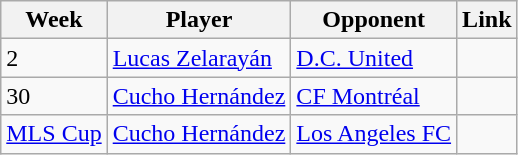<table class=wikitable>
<tr>
<th>Week</th>
<th>Player</th>
<th>Opponent</th>
<th>Link</th>
</tr>
<tr>
<td>2</td>
<td> <a href='#'>Lucas Zelarayán</a></td>
<td><a href='#'>D.C. United</a></td>
<td></td>
</tr>
<tr>
<td>30</td>
<td> <a href='#'>Cucho Hernández</a></td>
<td><a href='#'>CF Montréal</a></td>
<td></td>
</tr>
<tr>
<td><a href='#'>MLS Cup</a></td>
<td> <a href='#'>Cucho Hernández</a></td>
<td><a href='#'>Los Angeles FC</a></td>
<td></td>
</tr>
</table>
